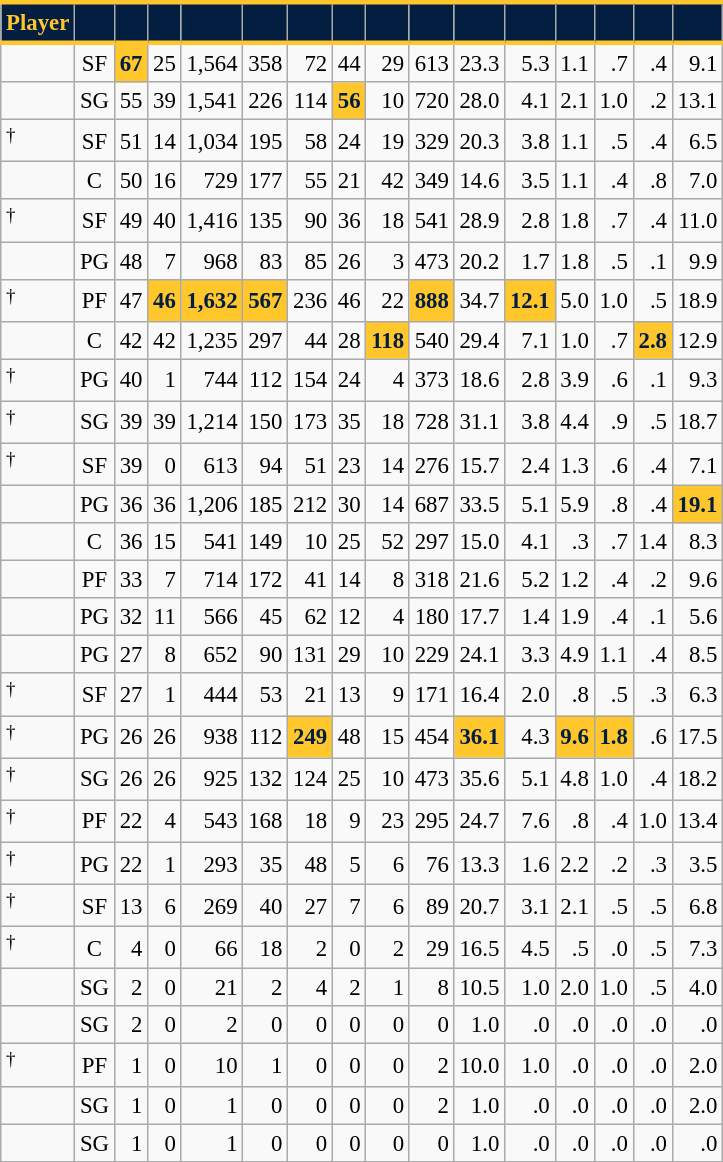<table class="wikitable sortable" style="font-size: 95%; text-align:right;">
<tr>
<th style="background:#041E42; color:#FFC72C; border-top:#FFC72C 3px solid; border-bottom:#FFC72C 3px solid;">Player</th>
<th style="background:#041E42; color:#FFC72C; border-top:#FFC72C 3px solid; border-bottom:#FFC72C 3px solid;"></th>
<th style="background:#041E42; color:#FFC72C; border-top:#FFC72C 3px solid; border-bottom:#FFC72C 3px solid;"></th>
<th style="background:#041E42; color:#FFC72C; border-top:#FFC72C 3px solid; border-bottom:#FFC72C 3px solid;"></th>
<th style="background:#041E42; color:#FFC72C; border-top:#FFC72C 3px solid; border-bottom:#FFC72C 3px solid;"></th>
<th style="background:#041E42; color:#FFC72C; border-top:#FFC72C 3px solid; border-bottom:#FFC72C 3px solid;"></th>
<th style="background:#041E42; color:#FFC72C; border-top:#FFC72C 3px solid; border-bottom:#FFC72C 3px solid;"></th>
<th style="background:#041E42; color:#FFC72C; border-top:#FFC72C 3px solid; border-bottom:#FFC72C 3px solid;"></th>
<th style="background:#041E42; color:#FFC72C; border-top:#FFC72C 3px solid; border-bottom:#FFC72C 3px solid;"></th>
<th style="background:#041E42; color:#FFC72C; border-top:#FFC72C 3px solid; border-bottom:#FFC72C 3px solid;"></th>
<th style="background:#041E42; color:#FFC72C; border-top:#FFC72C 3px solid; border-bottom:#FFC72C 3px solid;"></th>
<th style="background:#041E42; color:#FFC72C; border-top:#FFC72C 3px solid; border-bottom:#FFC72C 3px solid;"></th>
<th style="background:#041E42; color:#FFC72C; border-top:#FFC72C 3px solid; border-bottom:#FFC72C 3px solid;"></th>
<th style="background:#041E42; color:#FFC72C; border-top:#FFC72C 3px solid; border-bottom:#FFC72C 3px solid;"></th>
<th style="background:#041E42; color:#FFC72C; border-top:#FFC72C 3px solid; border-bottom:#FFC72C 3px solid;"></th>
<th style="background:#041E42; color:#FFC72C; border-top:#FFC72C 3px solid; border-bottom:#FFC72C 3px solid;"></th>
</tr>
<tr>
<td style="text-align:left;"></td>
<td style="text-align:center;">SF</td>
<td style="background:#FFC72C; color:#041E42;"><strong>67</strong></td>
<td>25</td>
<td>1,564</td>
<td>358</td>
<td>72</td>
<td>44</td>
<td>29</td>
<td>613</td>
<td>23.3</td>
<td>5.3</td>
<td>1.1</td>
<td>.7</td>
<td>.4</td>
<td>9.1</td>
</tr>
<tr>
<td style="text-align:left;"></td>
<td style="text-align:center;">SG</td>
<td>55</td>
<td>39</td>
<td>1,541</td>
<td>226</td>
<td>114</td>
<td style="background:#FFC72C; color:#041E42;"><strong>56</strong></td>
<td>10</td>
<td>720</td>
<td>28.0</td>
<td>4.1</td>
<td>2.1</td>
<td>1.0</td>
<td>.2</td>
<td>13.1</td>
</tr>
<tr>
<td style="text-align:left;"><sup>†</sup></td>
<td style="text-align:center;">SF</td>
<td>51</td>
<td>14</td>
<td>1,034</td>
<td>195</td>
<td>58</td>
<td>24</td>
<td>19</td>
<td>329</td>
<td>20.3</td>
<td>3.8</td>
<td>1.1</td>
<td>.5</td>
<td>.4</td>
<td>6.5</td>
</tr>
<tr>
<td style="text-align:left;"></td>
<td style="text-align:center;">C</td>
<td>50</td>
<td>16</td>
<td>729</td>
<td>177</td>
<td>55</td>
<td>21</td>
<td>42</td>
<td>349</td>
<td>14.6</td>
<td>3.5</td>
<td>1.1</td>
<td>.4</td>
<td>.8</td>
<td>7.0</td>
</tr>
<tr>
<td style="text-align:left;"><sup>†</sup></td>
<td style="text-align:center;">SF</td>
<td>49</td>
<td>40</td>
<td>1,416</td>
<td>135</td>
<td>90</td>
<td>36</td>
<td>18</td>
<td>541</td>
<td>28.9</td>
<td>2.8</td>
<td>1.8</td>
<td>.7</td>
<td>.4</td>
<td>11.0</td>
</tr>
<tr>
<td style="text-align:left;"></td>
<td style="text-align:center;">PG</td>
<td>48</td>
<td>7</td>
<td>968</td>
<td>83</td>
<td>85</td>
<td>26</td>
<td>3</td>
<td>473</td>
<td>20.2</td>
<td>1.7</td>
<td>1.8</td>
<td>.5</td>
<td>.1</td>
<td>9.9</td>
</tr>
<tr>
<td style="text-align:left;"><sup>†</sup></td>
<td style="text-align:center;">PF</td>
<td>47</td>
<td style="background:#FFC72C; color:#041E42;"><strong>46</strong></td>
<td style="background:#FFC72C; color:#041E42;"><strong>1,632</strong></td>
<td style="background:#FFC72C; color:#041E42;"><strong>567</strong></td>
<td>236</td>
<td>46</td>
<td>22</td>
<td style="background:#FFC72C; color:#041E42;"><strong>888</strong></td>
<td>34.7</td>
<td style="background:#FFC72C; color:#041E42;"><strong>12.1</strong></td>
<td>5.0</td>
<td>1.0</td>
<td>.5</td>
<td>18.9</td>
</tr>
<tr>
<td style="text-align:left;"></td>
<td style="text-align:center;">C</td>
<td>42</td>
<td>42</td>
<td>1,235</td>
<td>297</td>
<td>44</td>
<td>28</td>
<td style="background:#FFC72C; color:#041E42;"><strong>118</strong></td>
<td>540</td>
<td>29.4</td>
<td>7.1</td>
<td>1.0</td>
<td>.7</td>
<td style="background:#FFC72C; color:#041E42;"><strong>2.8</strong></td>
<td>12.9</td>
</tr>
<tr>
<td style="text-align:left;"><sup>†</sup></td>
<td style="text-align:center;">PG</td>
<td>40</td>
<td>1</td>
<td>744</td>
<td>112</td>
<td>154</td>
<td>24</td>
<td>4</td>
<td>373</td>
<td>18.6</td>
<td>2.8</td>
<td>3.9</td>
<td>.6</td>
<td>.1</td>
<td>9.3</td>
</tr>
<tr>
<td style="text-align:left;"><sup>†</sup></td>
<td style="text-align:center;">SG</td>
<td>39</td>
<td>39</td>
<td>1,214</td>
<td>150</td>
<td>173</td>
<td>35</td>
<td>18</td>
<td>728</td>
<td>31.1</td>
<td>3.8</td>
<td>4.4</td>
<td>.9</td>
<td>.5</td>
<td>18.7</td>
</tr>
<tr>
<td style="text-align:left;"><sup>†</sup></td>
<td style="text-align:center;">SF</td>
<td>39</td>
<td>0</td>
<td>613</td>
<td>94</td>
<td>51</td>
<td>23</td>
<td>14</td>
<td>276</td>
<td>15.7</td>
<td>2.4</td>
<td>1.3</td>
<td>.6</td>
<td>.4</td>
<td>7.1</td>
</tr>
<tr>
<td style="text-align:left;"></td>
<td style="text-align:center;">PG</td>
<td>36</td>
<td>36</td>
<td>1,206</td>
<td>185</td>
<td>212</td>
<td>30</td>
<td>14</td>
<td>687</td>
<td>33.5</td>
<td>5.1</td>
<td>5.9</td>
<td>.8</td>
<td>.4</td>
<td style="background:#FFC72C; color:#041E42;"><strong>19.1</strong></td>
</tr>
<tr>
<td style="text-align:left;"></td>
<td style="text-align:center;">C</td>
<td>36</td>
<td>15</td>
<td>541</td>
<td>149</td>
<td>10</td>
<td>25</td>
<td>52</td>
<td>297</td>
<td>15.0</td>
<td>4.1</td>
<td>.3</td>
<td>.7</td>
<td>1.4</td>
<td>8.3</td>
</tr>
<tr>
<td style="text-align:left;"></td>
<td style="text-align:center;">PF</td>
<td>33</td>
<td>7</td>
<td>714</td>
<td>172</td>
<td>41</td>
<td>14</td>
<td>8</td>
<td>318</td>
<td>21.6</td>
<td>5.2</td>
<td>1.2</td>
<td>.4</td>
<td>.2</td>
<td>9.6</td>
</tr>
<tr>
<td style="text-align:left;"></td>
<td style="text-align:center;">PG</td>
<td>32</td>
<td>11</td>
<td>566</td>
<td>45</td>
<td>62</td>
<td>12</td>
<td>4</td>
<td>180</td>
<td>17.7</td>
<td>1.4</td>
<td>1.9</td>
<td>.4</td>
<td>.1</td>
<td>5.6</td>
</tr>
<tr>
<td style="text-align:left;"></td>
<td style="text-align:center;">PG</td>
<td>27</td>
<td>8</td>
<td>652</td>
<td>90</td>
<td>131</td>
<td>29</td>
<td>10</td>
<td>229</td>
<td>24.1</td>
<td>3.3</td>
<td>4.9</td>
<td>1.1</td>
<td>.4</td>
<td>8.5</td>
</tr>
<tr>
<td style="text-align:left;"><sup>†</sup></td>
<td style="text-align:center;">SF</td>
<td>27</td>
<td>1</td>
<td>444</td>
<td>53</td>
<td>21</td>
<td>13</td>
<td>9</td>
<td>171</td>
<td>16.4</td>
<td>2.0</td>
<td>.8</td>
<td>.5</td>
<td>.3</td>
<td>6.3</td>
</tr>
<tr>
<td style="text-align:left;"><sup>†</sup></td>
<td style="text-align:center;">PG</td>
<td>26</td>
<td>26</td>
<td>938</td>
<td>112</td>
<td style="background:#FFC72C; color:#041E42;"><strong>249</strong></td>
<td>48</td>
<td>15</td>
<td>454</td>
<td style="background:#FFC72C; color:#041E42;"><strong>36.1</strong></td>
<td>4.3</td>
<td style="background:#FFC72C; color:#041E42;"><strong>9.6</strong></td>
<td style="background:#FFC72C; color:#041E42;"><strong>1.8</strong></td>
<td>.6</td>
<td>17.5</td>
</tr>
<tr>
<td style="text-align:left;"><sup>†</sup></td>
<td style="text-align:center;">SG</td>
<td>26</td>
<td>26</td>
<td>925</td>
<td>132</td>
<td>124</td>
<td>25</td>
<td>10</td>
<td>473</td>
<td>35.6</td>
<td>5.1</td>
<td>4.8</td>
<td>1.0</td>
<td>.4</td>
<td>18.2</td>
</tr>
<tr>
<td style="text-align:left;"><sup>†</sup></td>
<td style="text-align:center;">PF</td>
<td>22</td>
<td>4</td>
<td>543</td>
<td>168</td>
<td>18</td>
<td>9</td>
<td>23</td>
<td>295</td>
<td>24.7</td>
<td>7.6</td>
<td>.8</td>
<td>.4</td>
<td>1.0</td>
<td>13.4</td>
</tr>
<tr>
<td style="text-align:left;"><sup>†</sup></td>
<td style="text-align:center;">PG</td>
<td>22</td>
<td>1</td>
<td>293</td>
<td>35</td>
<td>48</td>
<td>5</td>
<td>6</td>
<td>76</td>
<td>13.3</td>
<td>1.6</td>
<td>2.2</td>
<td>.2</td>
<td>.3</td>
<td>3.5</td>
</tr>
<tr>
<td style="text-align:left;"><sup>†</sup></td>
<td style="text-align:center;">SF</td>
<td>13</td>
<td>6</td>
<td>269</td>
<td>40</td>
<td>27</td>
<td>7</td>
<td>6</td>
<td>89</td>
<td>20.7</td>
<td>3.1</td>
<td>2.1</td>
<td>.5</td>
<td>.5</td>
<td>6.8</td>
</tr>
<tr>
<td style="text-align:left;"><sup>†</sup></td>
<td style="text-align:center;">C</td>
<td>4</td>
<td>0</td>
<td>66</td>
<td>18</td>
<td>2</td>
<td>0</td>
<td>2</td>
<td>29</td>
<td>16.5</td>
<td>4.5</td>
<td>.5</td>
<td>.0</td>
<td>.5</td>
<td>7.3</td>
</tr>
<tr>
<td style="text-align:left;"></td>
<td style="text-align:center;">SG</td>
<td>2</td>
<td>0</td>
<td>21</td>
<td>2</td>
<td>4</td>
<td>2</td>
<td>1</td>
<td>8</td>
<td>10.5</td>
<td>1.0</td>
<td>2.0</td>
<td>1.0</td>
<td>.5</td>
<td>4.0</td>
</tr>
<tr>
<td style="text-align:left;"></td>
<td style="text-align:center;">SG</td>
<td>2</td>
<td>0</td>
<td>2</td>
<td>0</td>
<td>0</td>
<td>0</td>
<td>0</td>
<td>0</td>
<td>1.0</td>
<td>.0</td>
<td>.0</td>
<td>.0</td>
<td>.0</td>
<td>.0</td>
</tr>
<tr>
<td style="text-align:left;"><sup>†</sup></td>
<td style="text-align:center;">PF</td>
<td>1</td>
<td>0</td>
<td>10</td>
<td>1</td>
<td>0</td>
<td>0</td>
<td>0</td>
<td>2</td>
<td>10.0</td>
<td>1.0</td>
<td>.0</td>
<td>.0</td>
<td>.0</td>
<td>2.0</td>
</tr>
<tr>
<td style="text-align:left;"></td>
<td style="text-align:center;">SG</td>
<td>1</td>
<td>0</td>
<td>1</td>
<td>0</td>
<td>0</td>
<td>0</td>
<td>0</td>
<td>2</td>
<td>1.0</td>
<td>.0</td>
<td>.0</td>
<td>.0</td>
<td>.0</td>
<td>2.0</td>
</tr>
<tr>
<td style="text-align:left;"></td>
<td style="text-align:center;">SG</td>
<td>1</td>
<td>0</td>
<td>1</td>
<td>0</td>
<td>0</td>
<td>0</td>
<td>0</td>
<td>0</td>
<td>1.0</td>
<td>.0</td>
<td>.0</td>
<td>.0</td>
<td>.0</td>
<td>.0</td>
</tr>
</table>
